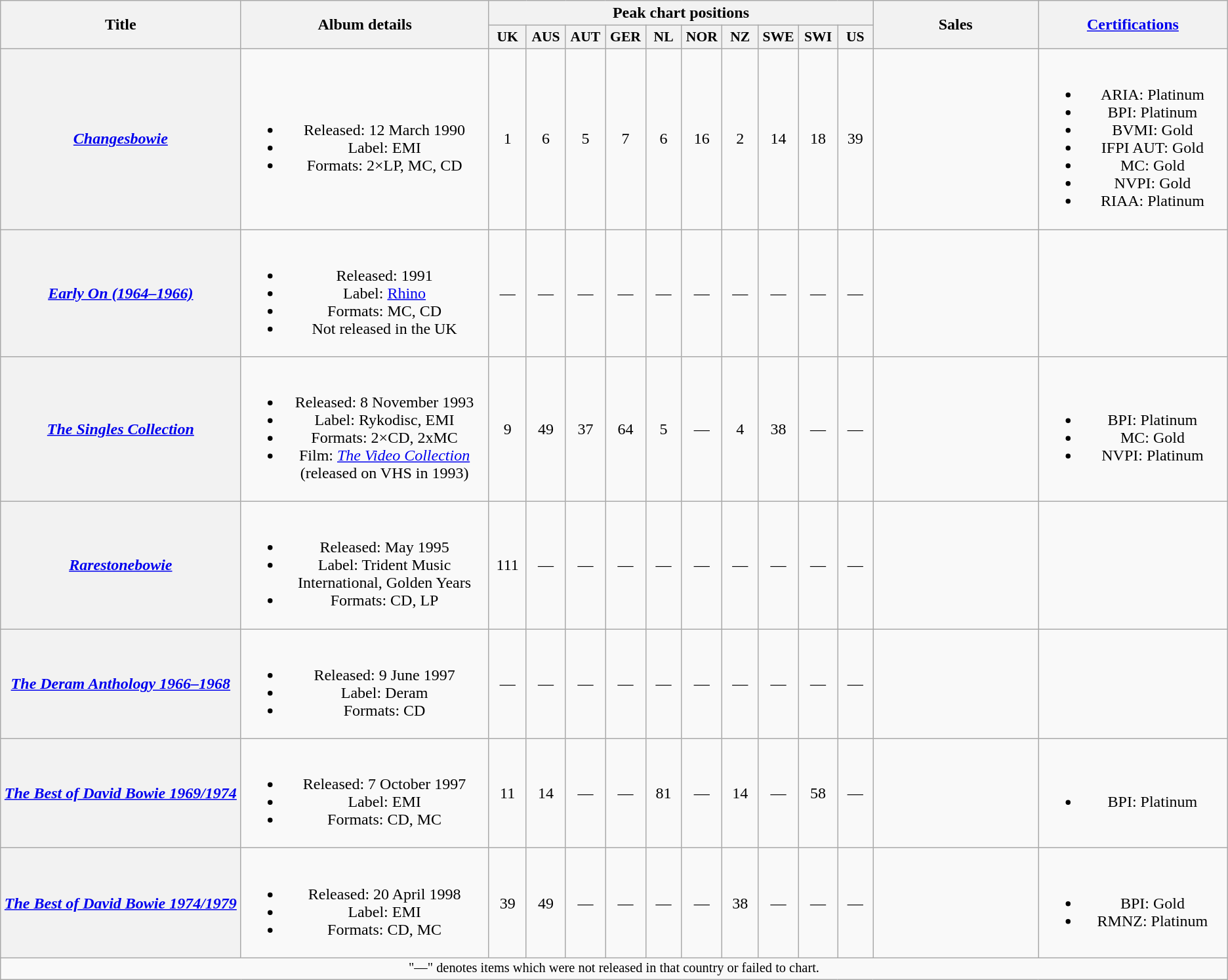<table class="wikitable plainrowheaders" style="text-align:center;">
<tr>
<th scope="col" rowspan="2" style="width:20em;">Title</th>
<th scope="col" rowspan="2" style="width:20em;">Album details</th>
<th scope="col" colspan="10">Peak chart positions</th>
<th scope="col" rowspan="2" style="width:15em;">Sales</th>
<th scope="col" rowspan="2" style="width:15em;"><a href='#'>Certifications</a></th>
</tr>
<tr>
<th scope="col" style="width:2.5em;font-size:90%;">UK<br></th>
<th scope="col" style="width:2.5em;font-size:90%;">AUS<br></th>
<th scope="col" style="width:2.5em;font-size:90%;">AUT<br></th>
<th scope="col" style="width:2.5em;font-size:90%;">GER<br></th>
<th scope="col" style="width:2.5em;font-size:90%;">NL<br></th>
<th scope="col" style="width:2.5em;font-size:90%;">NOR<br></th>
<th scope="col" style="width:2.5em;font-size:90%;">NZ<br></th>
<th scope="col" style="width:2.5em;font-size:90%;">SWE<br></th>
<th scope="col" style="width:2.5em;font-size:90%;">SWI<br></th>
<th scope="col" style="width:2.5em;font-size:90%;">US<br></th>
</tr>
<tr>
<th scope="row"><em><a href='#'>Changesbowie</a></em></th>
<td><br><ul><li>Released: 12 March 1990</li><li>Label: EMI</li><li>Formats: 2×LP, MC, CD</li></ul></td>
<td>1</td>
<td>6</td>
<td>5</td>
<td>7</td>
<td>6</td>
<td>16</td>
<td>2</td>
<td>14</td>
<td>18</td>
<td>39</td>
<td></td>
<td><br><ul><li>ARIA: Platinum</li><li>BPI: Platinum</li><li>BVMI: Gold</li><li>IFPI AUT: Gold</li><li>MC: Gold</li><li>NVPI: Gold</li><li>RIAA: Platinum</li></ul></td>
</tr>
<tr>
<th scope="row"><em><a href='#'>Early On (1964–1966)</a></em></th>
<td><br><ul><li>Released: 1991</li><li>Label: <a href='#'>Rhino</a></li><li>Formats: MC, CD</li><li>Not released in the UK</li></ul></td>
<td>—</td>
<td>—</td>
<td>—</td>
<td>—</td>
<td>—</td>
<td>—</td>
<td>—</td>
<td>—</td>
<td>—</td>
<td>—</td>
<td></td>
<td></td>
</tr>
<tr>
<th scope="row"><em><a href='#'>The Singles Collection</a></em></th>
<td><br><ul><li>Released: 8 November 1993</li><li>Label: Rykodisc, EMI</li><li>Formats: 2×CD, 2xMC</li><li>Film: <em><a href='#'>The Video Collection</a></em> (released on VHS in 1993)</li></ul></td>
<td>9</td>
<td>49</td>
<td>37</td>
<td>64</td>
<td>5</td>
<td>—</td>
<td>4</td>
<td>38</td>
<td>—</td>
<td>—</td>
<td></td>
<td><br><ul><li>BPI: Platinum</li><li>MC: Gold</li><li>NVPI: Platinum</li></ul></td>
</tr>
<tr>
<th scope="row"><em><a href='#'>Rarestonebowie</a></em></th>
<td><br><ul><li>Released: May 1995</li><li>Label: Trident Music International, Golden Years</li><li>Formats: CD, LP</li></ul></td>
<td>111<br></td>
<td>—</td>
<td>—</td>
<td>—</td>
<td>—</td>
<td>—</td>
<td>—</td>
<td>—</td>
<td>—</td>
<td>—</td>
<td></td>
<td></td>
</tr>
<tr>
<th scope="row"><em><a href='#'>The Deram Anthology 1966–1968</a></em></th>
<td><br><ul><li>Released: 9 June 1997</li><li>Label: Deram</li><li>Formats: CD</li></ul></td>
<td>—</td>
<td>—</td>
<td>—</td>
<td>—</td>
<td>—</td>
<td>—</td>
<td>—</td>
<td>—</td>
<td>—</td>
<td>—</td>
<td></td>
<td></td>
</tr>
<tr>
<th scope="row"><em><a href='#'>The Best of David Bowie 1969/1974</a></em></th>
<td><br><ul><li>Released: 7 October 1997</li><li>Label: EMI</li><li>Formats: CD, MC</li></ul></td>
<td>11</td>
<td>14</td>
<td>—</td>
<td>—</td>
<td>81</td>
<td>—</td>
<td>14</td>
<td>—</td>
<td>58</td>
<td>—</td>
<td></td>
<td><br><ul><li>BPI: Platinum</li></ul></td>
</tr>
<tr>
<th scope="row"><em><a href='#'>The Best of David Bowie 1974/1979</a></em></th>
<td><br><ul><li>Released: 20 April 1998</li><li>Label: EMI</li><li>Formats: CD, MC</li></ul></td>
<td>39</td>
<td>49</td>
<td>—</td>
<td>—</td>
<td>—</td>
<td>—</td>
<td>38</td>
<td>—</td>
<td>—</td>
<td>—</td>
<td></td>
<td><br><ul><li>BPI: Gold</li><li>RMNZ: Platinum</li></ul></td>
</tr>
<tr>
<td colspan="14" style="text-align:center; font-size:85%;">"—" denotes items which were not released in that country or failed to chart.</td>
</tr>
</table>
